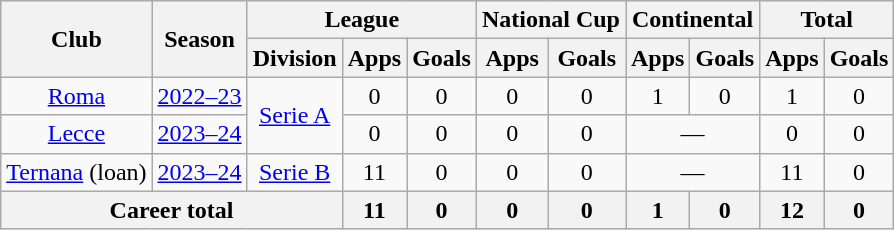<table class="wikitable" style="text-align:center">
<tr>
<th rowspan="2">Club</th>
<th rowspan="2">Season</th>
<th colspan="3">League</th>
<th colspan="2">National Cup</th>
<th colspan="2">Continental</th>
<th colspan="2">Total</th>
</tr>
<tr>
<th>Division</th>
<th>Apps</th>
<th>Goals</th>
<th>Apps</th>
<th>Goals</th>
<th>Apps</th>
<th>Goals</th>
<th>Apps</th>
<th>Goals</th>
</tr>
<tr>
<td><a href='#'>Roma</a></td>
<td><a href='#'>2022–23</a></td>
<td rowspan="2"><a href='#'>Serie A</a></td>
<td>0</td>
<td>0</td>
<td>0</td>
<td>0</td>
<td>1</td>
<td>0</td>
<td>1</td>
<td>0</td>
</tr>
<tr>
<td><a href='#'>Lecce</a></td>
<td><a href='#'>2023–24</a></td>
<td>0</td>
<td>0</td>
<td>0</td>
<td>0</td>
<td colspan="2">—</td>
<td>0</td>
<td>0</td>
</tr>
<tr>
<td><a href='#'>Ternana</a> (loan)</td>
<td><a href='#'>2023–24</a></td>
<td><a href='#'>Serie B</a></td>
<td>11</td>
<td>0</td>
<td>0</td>
<td>0</td>
<td colspan="2">—</td>
<td>11</td>
<td>0</td>
</tr>
<tr>
<th colspan="3">Career total</th>
<th>11</th>
<th>0</th>
<th>0</th>
<th>0</th>
<th>1</th>
<th>0</th>
<th>12</th>
<th>0</th>
</tr>
</table>
